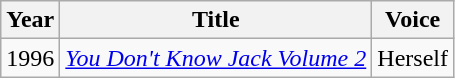<table class="wikitable">
<tr>
<th>Year</th>
<th>Title</th>
<th>Voice</th>
</tr>
<tr>
<td>1996</td>
<td><em><a href='#'>You Don't Know Jack Volume 2</a></em></td>
<td>Herself</td>
</tr>
</table>
